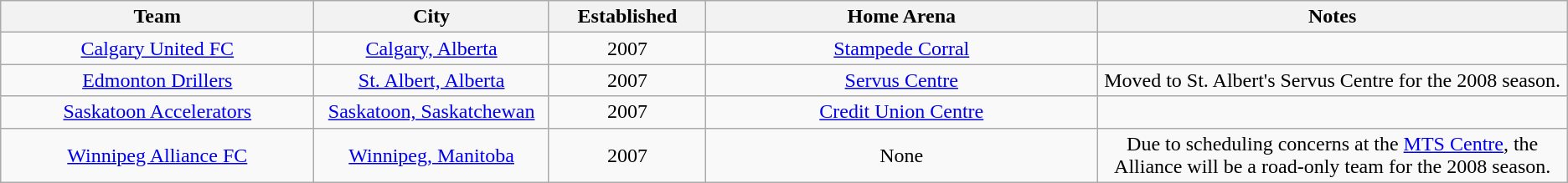<table class="wikitable" style="text-align:center;">
<tr>
<th bgcolor="#DDDDFF" width="20%">Team</th>
<th bgcolor="#DDDDFF" width="15%">City</th>
<th bgcolor="#DDDDFF" width="10%">Established</th>
<th bgcolor="#DDDDFF" width="25%">Home Arena</th>
<th bgcolor="#DDDDFF" width="45%">Notes</th>
</tr>
<tr>
<td><a href='#'>Calgary United FC</a></td>
<td><a href='#'>Calgary, Alberta</a></td>
<td>2007</td>
<td><a href='#'>Stampede Corral</a></td>
<td></td>
</tr>
<tr>
<td><a href='#'>Edmonton Drillers</a></td>
<td><a href='#'>St. Albert, Alberta</a></td>
<td>2007</td>
<td><a href='#'>Servus Centre</a></td>
<td>Moved to St. Albert's Servus Centre for the 2008 season.</td>
</tr>
<tr>
<td><a href='#'>Saskatoon Accelerators</a></td>
<td><a href='#'>Saskatoon, Saskatchewan</a></td>
<td>2007</td>
<td><a href='#'>Credit Union Centre</a></td>
<td></td>
</tr>
<tr>
<td><a href='#'>Winnipeg Alliance FC</a></td>
<td><a href='#'>Winnipeg, Manitoba</a></td>
<td>2007</td>
<td>None</td>
<td>Due to scheduling concerns at the <a href='#'>MTS Centre</a>, the Alliance will be a road-only team for the 2008 season.</td>
</tr>
</table>
